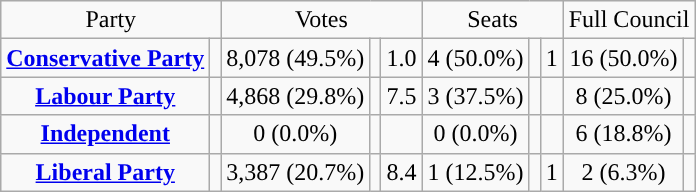<table class=wikitable style="text-align:center;">
<tr>
<td colspan=2>Party</td>
<td colspan=3>Votes</td>
<td colspan=3>Seats</td>
<td colspan=3>Full Council</td>
</tr>
<tr>
<td><strong><a href='#'>Conservative Party</a></strong></td>
<td style="background:"></td>
<td>8,078 (49.5%)</td>
<td></td>
<td> 1.0</td>
<td>4 (50.0%)</td>
<td></td>
<td> 1</td>
<td>16 (50.0%)</td>
<td></td>
</tr>
<tr>
<td><strong><a href='#'>Labour Party</a></strong></td>
<td style="background:"></td>
<td>4,868 (29.8%)</td>
<td></td>
<td> 7.5</td>
<td>3 (37.5%)</td>
<td></td>
<td></td>
<td>8 (25.0%)</td>
<td></td>
</tr>
<tr>
<td><strong><a href='#'>Independent</a></strong></td>
<td style="background:"></td>
<td>0 (0.0%)</td>
<td></td>
<td></td>
<td>0 (0.0%)</td>
<td></td>
<td></td>
<td>6  (18.8%)</td>
<td></td>
</tr>
<tr>
<td><strong><a href='#'>Liberal Party</a></strong></td>
<td style="background:"></td>
<td>3,387 (20.7%)</td>
<td></td>
<td> 8.4</td>
<td>1  (12.5%)</td>
<td></td>
<td>1</td>
<td>2 (6.3%)</td>
<td></td>
</tr>
</table>
